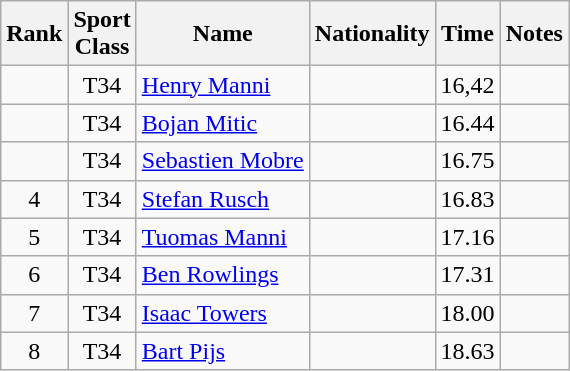<table class="wikitable sortable" style="text-align:center">
<tr>
<th>Rank</th>
<th>Sport<br>Class</th>
<th>Name</th>
<th>Nationality</th>
<th>Time</th>
<th>Notes</th>
</tr>
<tr>
<td></td>
<td>T34</td>
<td align=left><a href='#'>Henry Manni</a></td>
<td align=left></td>
<td>16,42</td>
<td></td>
</tr>
<tr>
<td></td>
<td>T34</td>
<td align=left><a href='#'>Bojan Mitic</a></td>
<td align=left></td>
<td>16.44</td>
<td></td>
</tr>
<tr>
<td></td>
<td>T34</td>
<td align=left><a href='#'>Sebastien Mobre</a></td>
<td align=left></td>
<td>16.75</td>
<td></td>
</tr>
<tr>
<td>4</td>
<td>T34</td>
<td align=left><a href='#'>Stefan Rusch</a></td>
<td align=left></td>
<td>16.83</td>
<td></td>
</tr>
<tr>
<td>5</td>
<td>T34</td>
<td align=left><a href='#'>Tuomas Manni</a></td>
<td align=left></td>
<td>17.16</td>
<td></td>
</tr>
<tr>
<td>6</td>
<td>T34</td>
<td align=left><a href='#'>Ben Rowlings</a></td>
<td align=left></td>
<td>17.31</td>
<td></td>
</tr>
<tr>
<td>7</td>
<td>T34</td>
<td align=left><a href='#'>Isaac Towers</a></td>
<td align=left></td>
<td>18.00</td>
<td></td>
</tr>
<tr>
<td>8</td>
<td>T34</td>
<td align=left><a href='#'>Bart Pijs</a></td>
<td align=left></td>
<td>18.63</td>
<td></td>
</tr>
</table>
